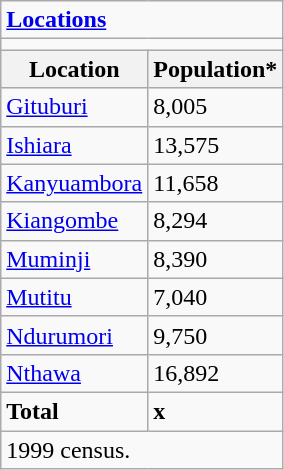<table class="wikitable">
<tr>
<td colspan="2"><strong><a href='#'>Locations</a></strong></td>
</tr>
<tr>
<td colspan="2"></td>
</tr>
<tr>
<th>Location</th>
<th>Population*</th>
</tr>
<tr>
<td><a href='#'>Gituburi</a></td>
<td>8,005</td>
</tr>
<tr>
<td><a href='#'>Ishiara</a></td>
<td>13,575</td>
</tr>
<tr>
<td><a href='#'>Kanyuambora</a></td>
<td>11,658</td>
</tr>
<tr>
<td><a href='#'>Kiangombe</a></td>
<td>8,294</td>
</tr>
<tr>
<td><a href='#'>Muminji</a></td>
<td>8,390</td>
</tr>
<tr>
<td><a href='#'>Mutitu</a></td>
<td>7,040</td>
</tr>
<tr>
<td><a href='#'>Ndurumori</a></td>
<td>9,750</td>
</tr>
<tr>
<td><a href='#'>Nthawa</a></td>
<td>16,892</td>
</tr>
<tr>
<td><strong>Total</strong></td>
<td><strong>x</strong></td>
</tr>
<tr>
<td colspan="2">1999 census.</td>
</tr>
</table>
